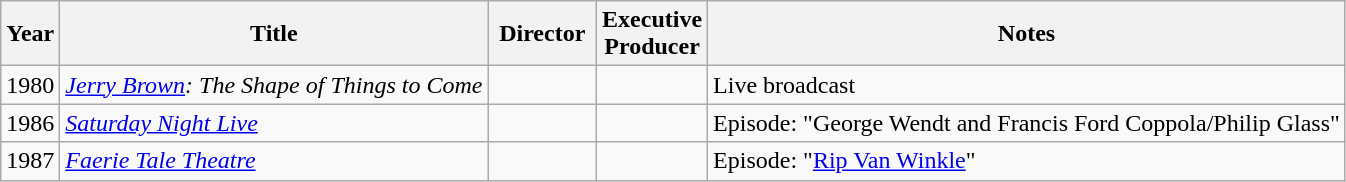<table class="wikitable">
<tr>
<th>Year</th>
<th>Title</th>
<th style="width:65px;">Director</th>
<th style="width:65px;">Executive<br>Producer</th>
<th>Notes</th>
</tr>
<tr>
<td>1980</td>
<td><em><a href='#'>Jerry Brown</a>: The Shape of Things to Come</em></td>
<td></td>
<td></td>
<td>Live broadcast</td>
</tr>
<tr>
<td>1986</td>
<td><em><a href='#'>Saturday Night Live</a></em></td>
<td></td>
<td></td>
<td>Episode: "George Wendt and Francis Ford Coppola/Philip Glass"</td>
</tr>
<tr>
<td>1987</td>
<td><em><a href='#'>Faerie Tale Theatre</a></em></td>
<td></td>
<td></td>
<td>Episode: "<a href='#'>Rip Van Winkle</a>"</td>
</tr>
</table>
